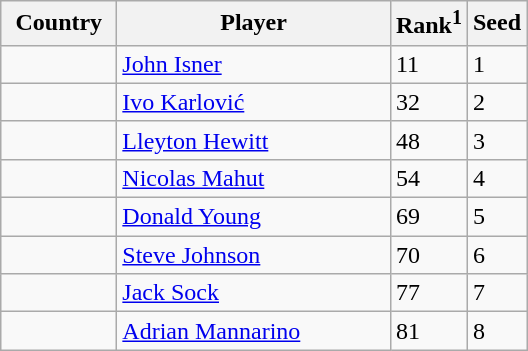<table class="sortable wikitable">
<tr>
<th width="70">Country</th>
<th width="175">Player</th>
<th>Rank<sup>1</sup></th>
<th>Seed</th>
</tr>
<tr>
<td></td>
<td><a href='#'>John Isner</a></td>
<td>11</td>
<td>1</td>
</tr>
<tr>
<td></td>
<td><a href='#'>Ivo Karlović</a></td>
<td>32</td>
<td>2</td>
</tr>
<tr>
<td></td>
<td><a href='#'>Lleyton Hewitt</a></td>
<td>48</td>
<td>3</td>
</tr>
<tr>
<td></td>
<td><a href='#'>Nicolas Mahut</a></td>
<td>54</td>
<td>4</td>
</tr>
<tr>
<td></td>
<td><a href='#'>Donald Young</a></td>
<td>69</td>
<td>5</td>
</tr>
<tr>
<td></td>
<td><a href='#'>Steve Johnson</a></td>
<td>70</td>
<td>6</td>
</tr>
<tr>
<td></td>
<td><a href='#'>Jack Sock</a></td>
<td>77</td>
<td>7</td>
</tr>
<tr>
<td></td>
<td><a href='#'>Adrian Mannarino</a></td>
<td>81</td>
<td>8</td>
</tr>
</table>
